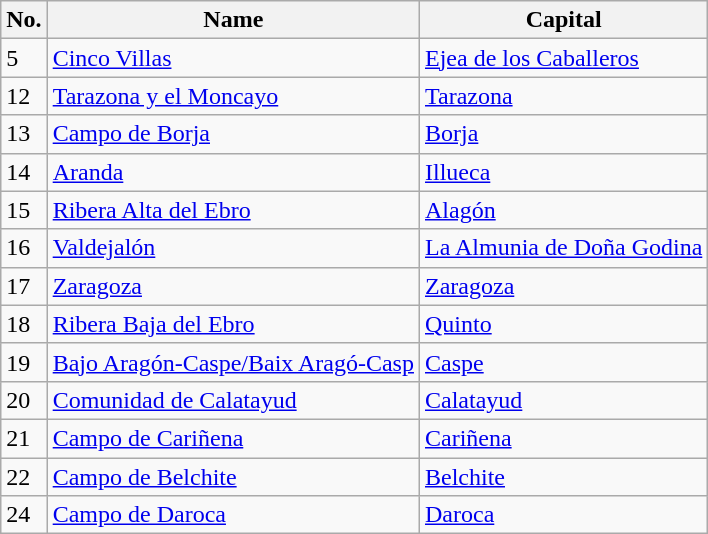<table class=wikitable>
<tr>
<th>No.</th>
<th>Name</th>
<th>Capital</th>
</tr>
<tr>
<td>5</td>
<td><a href='#'>Cinco Villas</a></td>
<td><a href='#'>Ejea de los Caballeros</a></td>
</tr>
<tr>
<td>12</td>
<td><a href='#'>Tarazona y el Moncayo</a></td>
<td><a href='#'>Tarazona</a></td>
</tr>
<tr>
<td>13</td>
<td><a href='#'>Campo de Borja</a></td>
<td><a href='#'>Borja</a></td>
</tr>
<tr>
<td>14</td>
<td><a href='#'>Aranda</a></td>
<td><a href='#'>Illueca</a></td>
</tr>
<tr>
<td>15</td>
<td><a href='#'>Ribera Alta del Ebro</a></td>
<td><a href='#'>Alagón</a></td>
</tr>
<tr>
<td>16</td>
<td><a href='#'>Valdejalón</a></td>
<td><a href='#'>La Almunia de Doña Godina</a></td>
</tr>
<tr>
<td>17</td>
<td><a href='#'>Zaragoza</a></td>
<td><a href='#'>Zaragoza</a></td>
</tr>
<tr>
<td>18</td>
<td><a href='#'>Ribera Baja del Ebro</a></td>
<td><a href='#'>Quinto</a></td>
</tr>
<tr>
<td>19</td>
<td><a href='#'>Bajo Aragón-Caspe/Baix Aragó-Casp</a></td>
<td><a href='#'>Caspe</a></td>
</tr>
<tr>
<td>20</td>
<td><a href='#'>Comunidad de Calatayud</a></td>
<td><a href='#'>Calatayud</a></td>
</tr>
<tr>
<td>21</td>
<td><a href='#'>Campo de Cariñena</a></td>
<td><a href='#'>Cariñena</a></td>
</tr>
<tr>
<td>22</td>
<td><a href='#'>Campo de Belchite</a></td>
<td><a href='#'>Belchite</a></td>
</tr>
<tr>
<td>24</td>
<td><a href='#'>Campo de Daroca</a></td>
<td><a href='#'>Daroca</a></td>
</tr>
</table>
